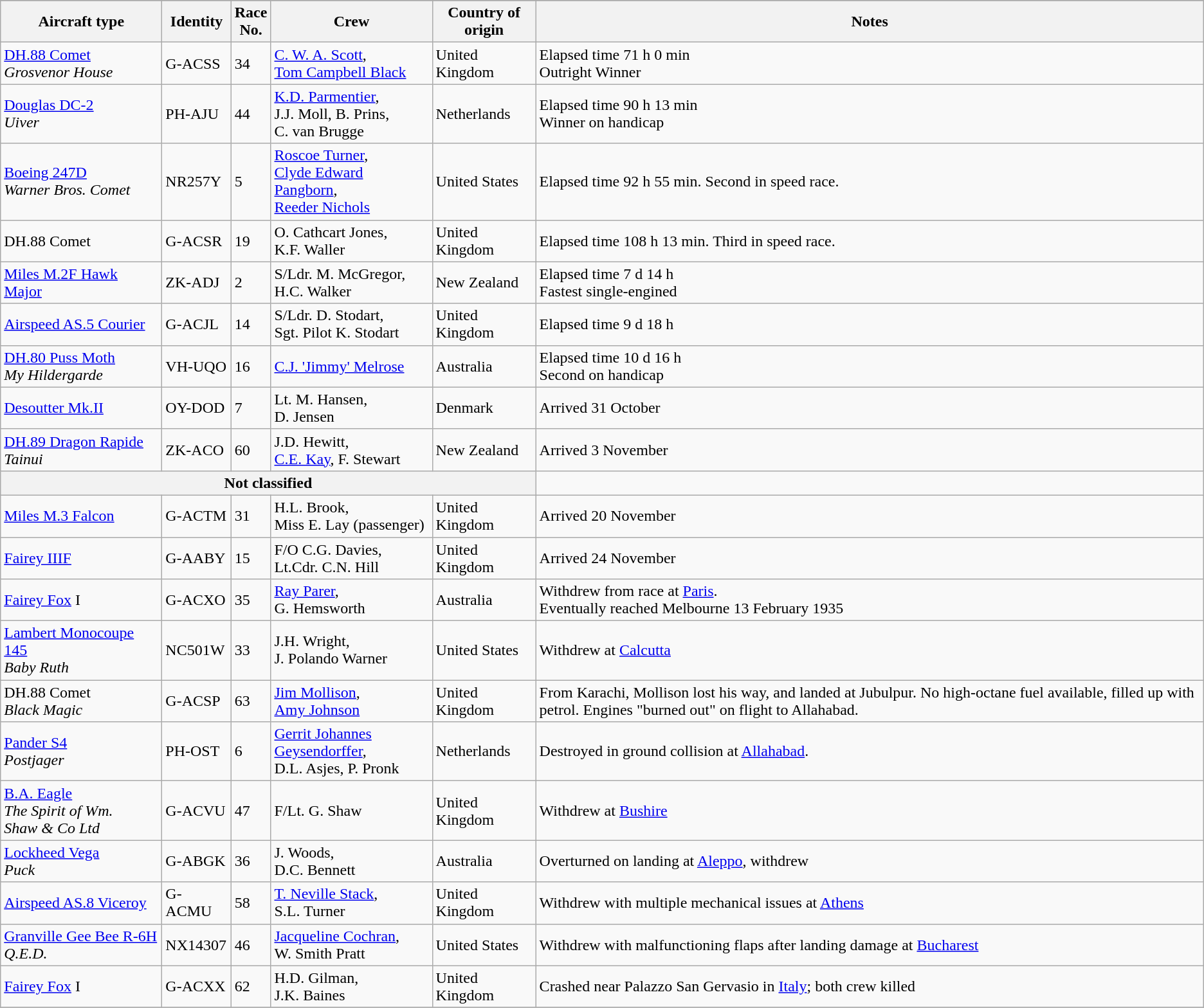<table class="wikitable" style="text-align:left">
<tr>
</tr>
<tr>
<th width="160">Aircraft type</th>
<th>Identity</th>
<th>Race<br>No.</th>
<th width="160">Crew</th>
<th width="100">Country of origin</th>
<th>Notes</th>
</tr>
<tr>
<td><a href='#'>DH.88 Comet</a> <br><em>Grosvenor House</em></td>
<td>G-ACSS</td>
<td>34</td>
<td><a href='#'>C. W. A. Scott</a>,<br><a href='#'>Tom Campbell Black</a></td>
<td>United Kingdom</td>
<td>Elapsed time 71 h 0 min<br>Outright Winner</td>
</tr>
<tr>
<td><a href='#'>Douglas DC-2</a> <br><em>Uiver</em></td>
<td>PH-AJU</td>
<td>44</td>
<td><a href='#'>K.D. Parmentier</a>, <br>J.J. Moll, B. Prins, <br>C. van Brugge</td>
<td>Netherlands</td>
<td>Elapsed time 90 h 13 min<br>Winner on handicap</td>
</tr>
<tr>
<td><a href='#'>Boeing 247D</a> <br><em>Warner Bros. Comet</em></td>
<td>NR257Y</td>
<td>5</td>
<td><a href='#'>Roscoe Turner</a>, <br><a href='#'>Clyde Edward Pangborn</a>, <br><a href='#'>Reeder Nichols</a></td>
<td>United States</td>
<td>Elapsed time 92 h 55 min. Second in speed race.</td>
</tr>
<tr>
<td>DH.88 Comet</td>
<td>G-ACSR</td>
<td>19</td>
<td>O. Cathcart Jones, <br>K.F. Waller</td>
<td>United Kingdom</td>
<td>Elapsed time 108 h 13 min. Third in speed race.</td>
</tr>
<tr>
<td><a href='#'>Miles M.2F Hawk Major</a></td>
<td>ZK-ADJ</td>
<td>2</td>
<td>S/Ldr. M. McGregor, <br>H.C. Walker</td>
<td>New Zealand</td>
<td>Elapsed time 7 d 14 h<br>Fastest single-engined</td>
</tr>
<tr>
<td><a href='#'>Airspeed AS.5 Courier</a></td>
<td>G-ACJL</td>
<td>14</td>
<td>S/Ldr. D. Stodart, <br>Sgt. Pilot K. Stodart</td>
<td>United Kingdom</td>
<td>Elapsed time 9 d 18 h</td>
</tr>
<tr>
<td><a href='#'>DH.80 Puss Moth</a> <br><em>My Hildergarde</em></td>
<td>VH-UQO</td>
<td>16</td>
<td><a href='#'>C.J. 'Jimmy' Melrose</a></td>
<td>Australia</td>
<td>Elapsed time 10 d 16 h<br>Second on handicap</td>
</tr>
<tr>
<td><a href='#'>Desoutter Mk.II</a></td>
<td>OY-DOD</td>
<td>7</td>
<td>Lt. M. Hansen, <br>D. Jensen</td>
<td>Denmark</td>
<td>Arrived 31 October</td>
</tr>
<tr>
<td><a href='#'>DH.89 Dragon Rapide</a> <br><em>Tainui</em></td>
<td>ZK-ACO</td>
<td>60</td>
<td>J.D. Hewitt, <br><a href='#'>C.E. Kay</a>, F. Stewart</td>
<td>New Zealand</td>
<td>Arrived 3 November</td>
</tr>
<tr>
<th colspan="5">Not classified</th>
</tr>
<tr>
<td><a href='#'>Miles M.3 Falcon</a></td>
<td>G-ACTM</td>
<td>31</td>
<td>H.L. Brook, <br>Miss E. Lay (passenger)</td>
<td>United Kingdom</td>
<td>Arrived 20 November</td>
</tr>
<tr>
<td><a href='#'>Fairey IIIF</a></td>
<td>G-AABY</td>
<td>15</td>
<td>F/O C.G. Davies, <br>Lt.Cdr. C.N. Hill</td>
<td>United Kingdom</td>
<td>Arrived 24 November</td>
</tr>
<tr>
<td><a href='#'>Fairey Fox</a> I</td>
<td>G-ACXO</td>
<td>35</td>
<td><a href='#'>Ray Parer</a>, <br>G. Hemsworth</td>
<td>Australia</td>
<td>Withdrew from race at <a href='#'>Paris</a>.<br>Eventually reached Melbourne 13 February 1935</td>
</tr>
<tr>
<td><a href='#'>Lambert Monocoupe 145</a> <br><em>Baby Ruth</em></td>
<td>NC501W</td>
<td>33</td>
<td>J.H. Wright, <br>J. Polando Warner</td>
<td>United States</td>
<td>Withdrew at <a href='#'>Calcutta</a></td>
</tr>
<tr>
<td>DH.88 Comet <br><em>Black Magic</em></td>
<td>G-ACSP</td>
<td>63</td>
<td><a href='#'>Jim Mollison</a>, <br><a href='#'>Amy Johnson</a></td>
<td>United Kingdom</td>
<td>From Karachi, Mollison lost his way, and landed at Jubulpur. No high-octane fuel available, filled up with petrol. Engines "burned out" on flight to Allahabad.</td>
</tr>
<tr>
<td><a href='#'>Pander S4</a> <br><em>Postjager</em></td>
<td>PH-OST</td>
<td>6</td>
<td><a href='#'>Gerrit Johannes Geysendorffer</a>, <br>D.L. Asjes, P. Pronk</td>
<td>Netherlands</td>
<td>Destroyed in ground collision at <a href='#'>Allahabad</a>.</td>
</tr>
<tr>
<td><a href='#'>B.A. Eagle</a> <br><em>The Spirit of Wm.<br>Shaw & Co Ltd</em></td>
<td>G-ACVU</td>
<td>47</td>
<td>F/Lt. G. Shaw</td>
<td>United Kingdom</td>
<td>Withdrew at <a href='#'>Bushire</a></td>
</tr>
<tr>
<td><a href='#'>Lockheed Vega</a> <br><em>Puck</em></td>
<td>G-ABGK</td>
<td>36</td>
<td>J. Woods, <br>D.C. Bennett</td>
<td>Australia</td>
<td>Overturned on landing at <a href='#'>Aleppo</a>, withdrew</td>
</tr>
<tr>
<td><a href='#'>Airspeed AS.8 Viceroy</a></td>
<td>G-ACMU</td>
<td>58</td>
<td><a href='#'>T. Neville Stack</a>, <br>S.L. Turner</td>
<td>United Kingdom</td>
<td>Withdrew with multiple mechanical issues at <a href='#'>Athens</a></td>
</tr>
<tr>
<td><a href='#'>Granville Gee Bee R-6H</a> <br><em>Q.E.D.</em></td>
<td>NX14307</td>
<td>46</td>
<td><a href='#'>Jacqueline Cochran</a>, <br>W. Smith Pratt</td>
<td>United States</td>
<td>Withdrew with malfunctioning flaps after landing damage at <a href='#'>Bucharest</a></td>
</tr>
<tr>
<td><a href='#'>Fairey Fox</a> I</td>
<td>G-ACXX</td>
<td>62</td>
<td>H.D. Gilman, <br>J.K. Baines</td>
<td>United Kingdom</td>
<td>Crashed near Palazzo San Gervasio in <a href='#'>Italy</a>; both crew killed</td>
</tr>
<tr>
</tr>
</table>
